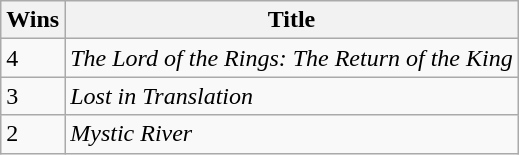<table class="wikitable">
<tr>
<th>Wins</th>
<th>Title</th>
</tr>
<tr>
<td>4</td>
<td><em>The Lord of the Rings: The Return of the King</em></td>
</tr>
<tr>
<td>3</td>
<td><em>Lost in Translation</em></td>
</tr>
<tr>
<td>2</td>
<td><em>Mystic River</em></td>
</tr>
</table>
